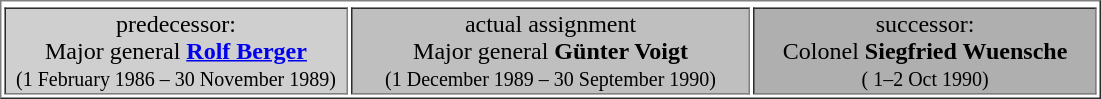<table class="wikipedia sortable" border="1">
<tr>
</tr>
<tr>
<td width="30%" align="center" style="background:#cfcfcf;">predecessor:<br>Major general <strong><a href='#'>Rolf Berger</a></strong><br><small>(1 February 1986 – 30 November 1989)</small></td>
<td width="35%" align="center"  style="background:#bfbfbf;">actual assignment<br>Major general <strong>Günter Voigt</strong> <br><small>(1 December 1989 – 30 September 1990)</small></td>
<td width="30%" align="center" style="background:#afafaf;">successor:<br>Colonel <strong>Siegfried Wuensche</strong><br><small>( 1–2 Oct 1990)</small></td>
</tr>
</table>
